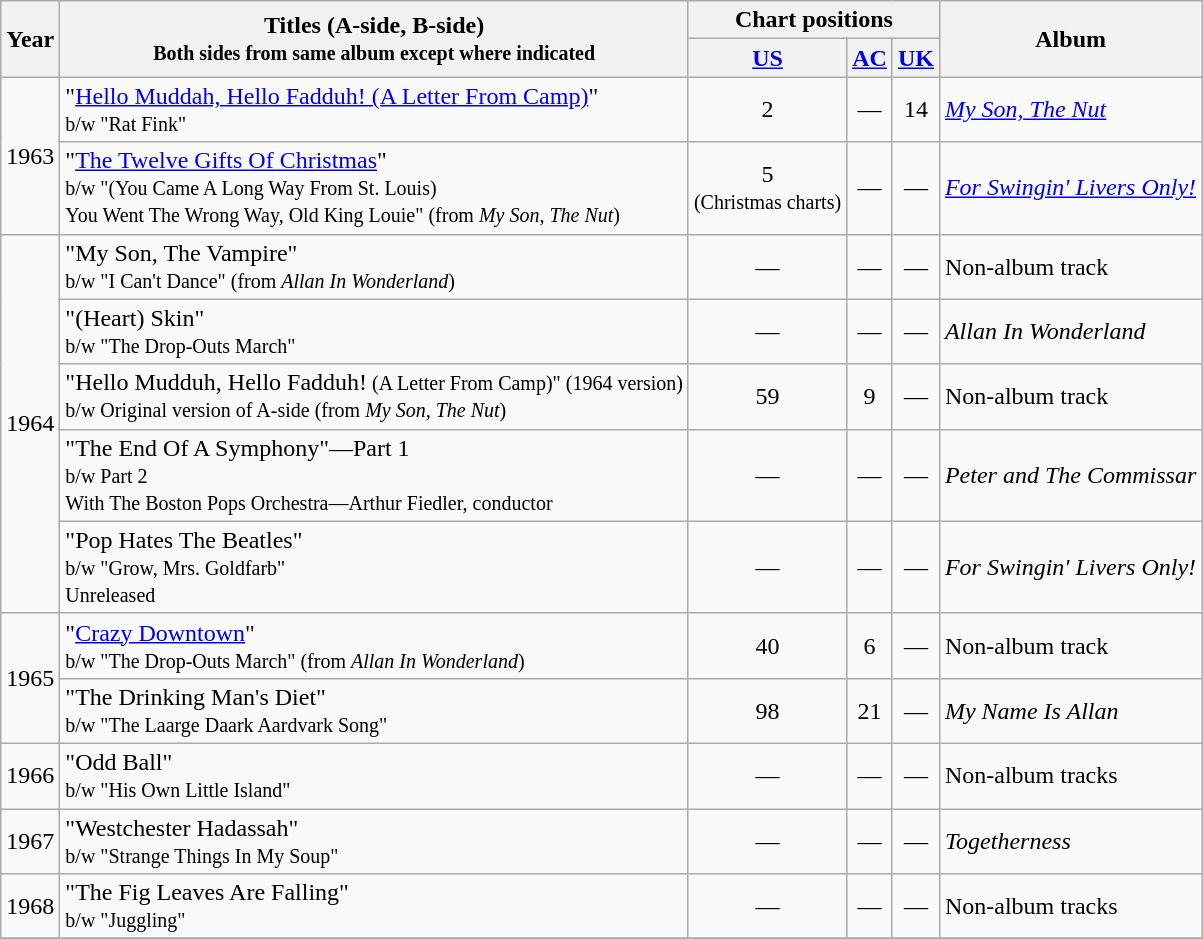<table class="wikitable" style=text-align:center;>
<tr>
<th rowspan="2">Year</th>
<th rowspan="2">Titles (A-side, B-side)<br><small>Both sides from same album except where indicated</small></th>
<th colspan="3">Chart positions</th>
<th rowspan="2">Album</th>
</tr>
<tr>
<th><a href='#'>US</a></th>
<th><a href='#'>AC</a></th>
<th><a href='#'>UK</a></th>
</tr>
<tr>
<td rowspan="2">1963</td>
<td align=left>"<a href='#'>Hello Muddah, Hello Fadduh! (A Letter From Camp)</a>"<br><small>b/w "Rat Fink"</small></td>
<td>2</td>
<td>—</td>
<td>14</td>
<td align="left"><em><a href='#'>My Son, The Nut</a></em></td>
</tr>
<tr>
<td align=left>"<a href='#'>The Twelve Gifts Of Christmas</a>"<br><small>b/w "(You Came A Long Way From St. Louis)<br>You Went The Wrong Way, Old King Louie" (from <em>My Son, The Nut</em>)</small></td>
<td>5<br><small> (Christmas charts)</small></td>
<td>—</td>
<td>—</td>
<td align="left"><em><a href='#'>For Swingin' Livers Only!</a></em></td>
</tr>
<tr>
<td rowspan="5">1964</td>
<td align="left">"My Son, The Vampire"<br><small>b/w "I Can't Dance" (from <em>Allan In Wonderland</em>)</small></td>
<td>—</td>
<td>—</td>
<td>—</td>
<td align="left">Non-album track</td>
</tr>
<tr>
<td align="left">"(Heart) Skin"<br><small>b/w "The Drop-Outs March"</small></td>
<td>—</td>
<td>—</td>
<td>—</td>
<td align="left"><em>Allan In Wonderland</em></td>
</tr>
<tr>
<td align=left>"Hello Mudduh, Hello Fadduh!<small> (A Letter From Camp)"</small><small> (1964 version)</small><br><small>b/w Original version of A-side (from <em>My Son, The Nut</em>)</small></td>
<td>59</td>
<td>9</td>
<td>—</td>
<td align="left">Non-album track</td>
</tr>
<tr>
<td align="left">"The End Of A Symphony"—Part 1<br><small>b/w Part 2<br>With The Boston Pops Orchestra—Arthur Fiedler, conductor</small></td>
<td>—</td>
<td>—</td>
<td>—</td>
<td align="left"><em>Peter and The Commissar</em></td>
</tr>
<tr>
<td align="left">"Pop Hates The Beatles"<br><small>b/w "Grow, Mrs. Goldfarb"<br>Unreleased</small></td>
<td>—</td>
<td>—</td>
<td>—</td>
<td align="left"><em>For Swingin' Livers Only!</em></td>
</tr>
<tr>
<td rowspan="2">1965</td>
<td align=left>"<a href='#'>Crazy Downtown</a>"<br><small>b/w "The Drop-Outs March" (from <em>Allan In Wonderland</em>)</small></td>
<td>40</td>
<td>6</td>
<td>—</td>
<td align="left">Non-album track</td>
</tr>
<tr>
<td align=left>"The Drinking Man's Diet"<br><small>b/w "The Laarge Daark Aardvark Song"</small></td>
<td>98</td>
<td>21</td>
<td>—</td>
<td align="left"><em>My Name Is Allan</em></td>
</tr>
<tr>
<td>1966</td>
<td align="left">"Odd Ball"<br><small>b/w "His Own Little Island"</small></td>
<td>—</td>
<td>—</td>
<td>—</td>
<td align="left">Non-album tracks</td>
</tr>
<tr>
<td>1967</td>
<td align="left">"Westchester Hadassah"<br><small>b/w "Strange Things In My Soup"</small></td>
<td>—</td>
<td>—</td>
<td>—</td>
<td align="left"><em>Togetherness</em></td>
</tr>
<tr>
<td>1968</td>
<td align="left">"The Fig Leaves Are Falling"<br><small>b/w "Juggling"</small></td>
<td>—</td>
<td>—</td>
<td>—</td>
<td align="left">Non-album tracks</td>
</tr>
<tr>
</tr>
</table>
